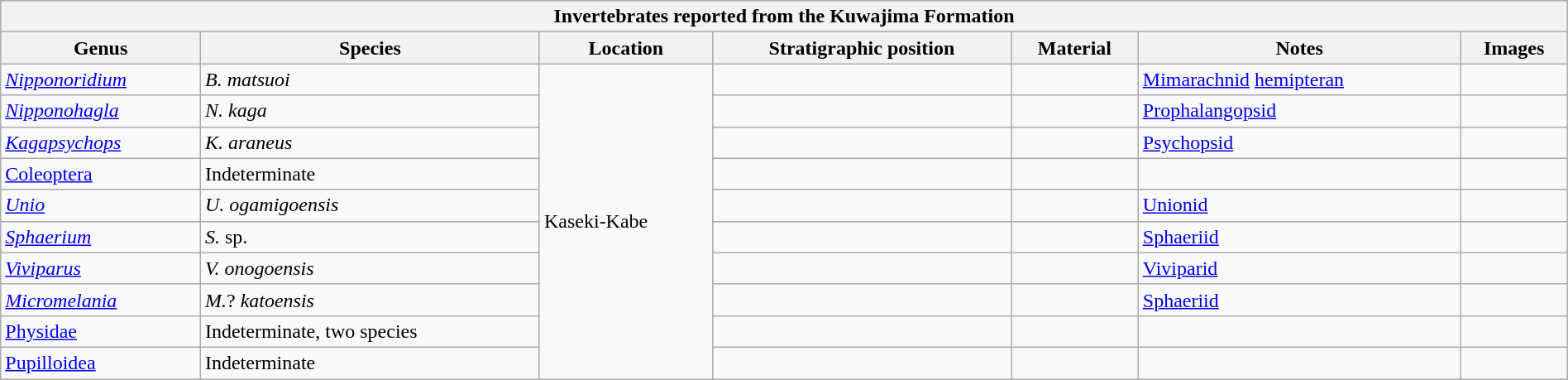<table class="wikitable" align="center" width="100%">
<tr>
<th colspan="7" align="center"><strong>Invertebrates reported from the Kuwajima Formation</strong></th>
</tr>
<tr>
<th>Genus</th>
<th>Species</th>
<th>Location</th>
<th>Stratigraphic position</th>
<th>Material</th>
<th>Notes</th>
<th>Images</th>
</tr>
<tr>
<td><em><a href='#'>Nipponoridium</a></em></td>
<td><em>B. matsuoi</em></td>
<td rowspan="10">Kaseki-Kabe</td>
<td></td>
<td></td>
<td><a href='#'>Mimarachnid</a> <a href='#'>hemipteran</a></td>
<td></td>
</tr>
<tr>
<td><em><a href='#'>Nipponohagla</a></em></td>
<td><em>N. kaga</em></td>
<td></td>
<td></td>
<td><a href='#'>Prophalangopsid</a></td>
<td></td>
</tr>
<tr>
<td><em><a href='#'>Kagapsychops</a></em></td>
<td><em>K. araneus</em></td>
<td></td>
<td></td>
<td><a href='#'>Psychopsid</a></td>
<td></td>
</tr>
<tr>
<td><a href='#'>Coleoptera</a></td>
<td>Indeterminate</td>
<td></td>
<td></td>
<td></td>
<td></td>
</tr>
<tr>
<td><em><a href='#'>Unio</a></em></td>
<td><em>U. ogamigoensis</em></td>
<td></td>
<td></td>
<td><a href='#'>Unionid</a></td>
<td></td>
</tr>
<tr>
<td><em><a href='#'>Sphaerium</a></em></td>
<td><em>S. </em>sp.</td>
<td></td>
<td></td>
<td><a href='#'>Sphaeriid</a></td>
<td></td>
</tr>
<tr>
<td><em><a href='#'>Viviparus</a></em></td>
<td><em>V. onogoensis</em></td>
<td></td>
<td></td>
<td><a href='#'>Viviparid</a></td>
<td></td>
</tr>
<tr>
<td><em><a href='#'>Micromelania</a></em></td>
<td><em>M.</em>? <em>katoensis</em></td>
<td></td>
<td></td>
<td><a href='#'>Sphaeriid</a></td>
<td></td>
</tr>
<tr>
<td><a href='#'>Physidae</a></td>
<td>Indeterminate, two species</td>
<td></td>
<td></td>
<td></td>
<td></td>
</tr>
<tr>
<td><a href='#'>Pupilloidea</a></td>
<td>Indeterminate</td>
<td></td>
<td></td>
<td></td>
<td></td>
</tr>
</table>
